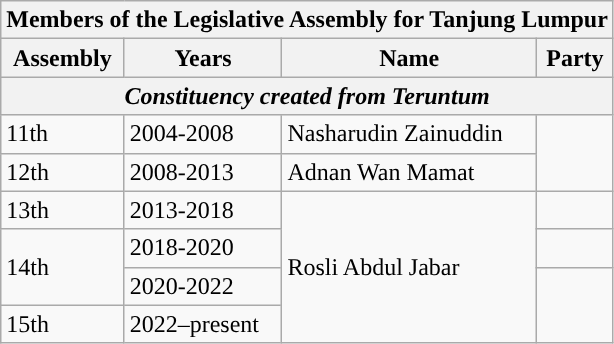<table class="wikitable">
<tr>
<th colspan="4">Members of the Legislative Assembly for Tanjung Lumpur</th>
</tr>
<tr>
<th>Assembly</th>
<th>Years</th>
<th>Name</th>
<th>Party</th>
</tr>
<tr>
<th colspan="4"><em>Constituency created from Teruntum</em></th>
</tr>
<tr>
<td>11th</td>
<td>2004-2008</td>
<td>Nasharudin Zainuddin</td>
<td rowspan="2"></td>
</tr>
<tr>
<td>12th</td>
<td>2008-2013</td>
<td>Adnan Wan Mamat</td>
</tr>
<tr>
<td>13th</td>
<td>2013-2018</td>
<td rowspan="4">Rosli Abdul Jabar</td>
<td></td>
</tr>
<tr>
<td rowspan="2">14th</td>
<td>2018-2020</td>
<td></td>
</tr>
<tr>
<td>2020-2022</td>
<td rowspan="2"></td>
</tr>
<tr>
<td>15th</td>
<td>2022–present</td>
</tr>
</table>
